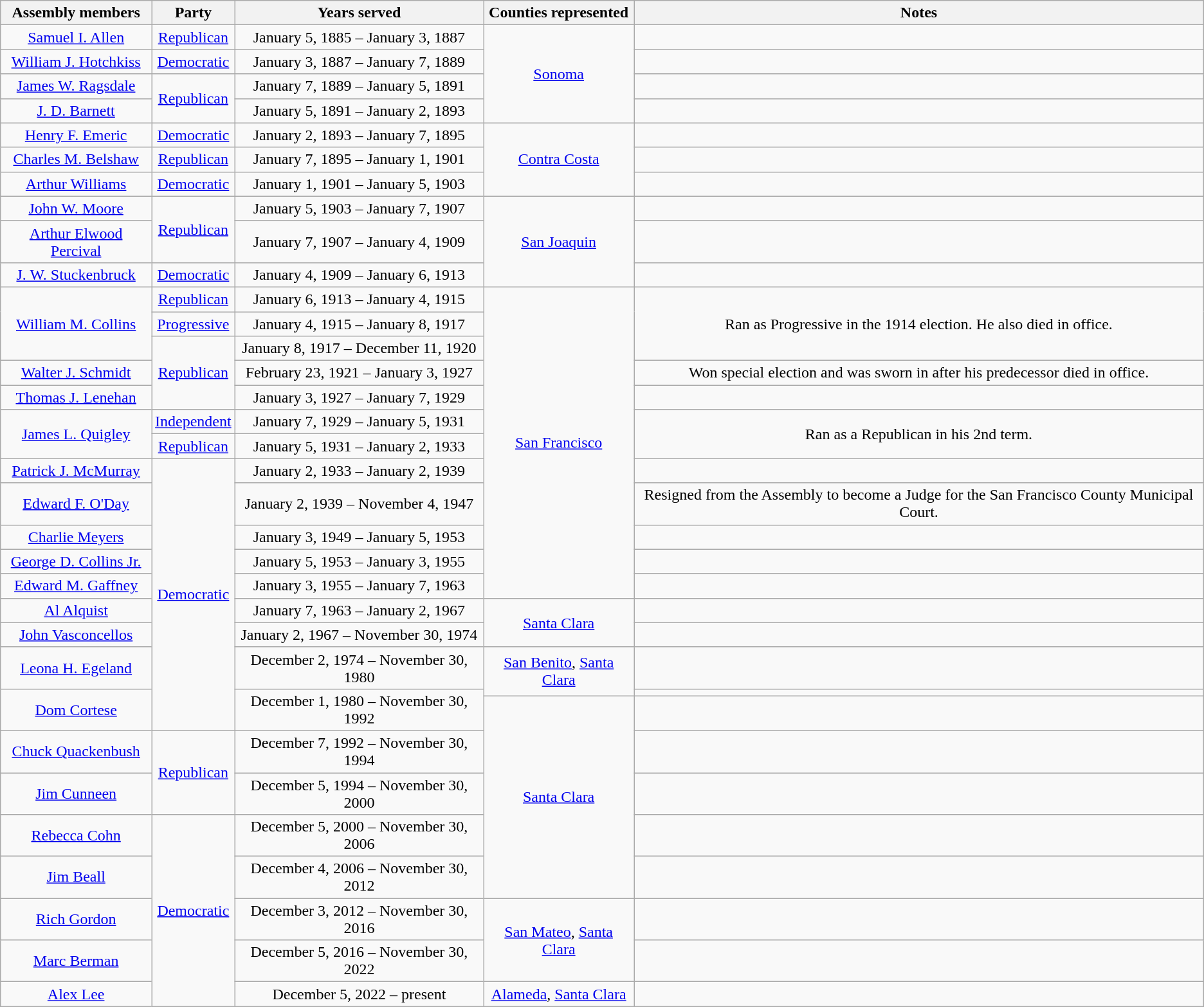<table class=wikitable style="text-align:center">
<tr>
<th>Assembly members</th>
<th>Party</th>
<th>Years served</th>
<th>Counties represented</th>
<th>Notes</th>
</tr>
<tr>
<td><a href='#'>Samuel I. Allen</a></td>
<td><a href='#'>Republican</a></td>
<td>January 5, 1885 – January 3, 1887</td>
<td rowspan=4><a href='#'>Sonoma</a></td>
<td></td>
</tr>
<tr>
<td><a href='#'>William J. Hotchkiss</a></td>
<td><a href='#'>Democratic</a></td>
<td>January 3, 1887 – January 7, 1889</td>
<td></td>
</tr>
<tr>
<td><a href='#'>James W. Ragsdale</a></td>
<td rowspan=2 ><a href='#'>Republican</a></td>
<td>January 7, 1889 – January 5, 1891</td>
<td></td>
</tr>
<tr>
<td><a href='#'>J. D. Barnett</a></td>
<td>January 5, 1891 – January 2, 1893</td>
<td></td>
</tr>
<tr>
<td><a href='#'>Henry F. Emeric</a></td>
<td><a href='#'>Democratic</a></td>
<td>January 2, 1893 – January 7, 1895</td>
<td rowspan=3><a href='#'>Contra Costa</a></td>
<td></td>
</tr>
<tr>
<td><a href='#'>Charles M. Belshaw</a></td>
<td><a href='#'>Republican</a></td>
<td>January 7, 1895 – January 1, 1901</td>
<td></td>
</tr>
<tr>
<td><a href='#'>Arthur Williams</a></td>
<td><a href='#'>Democratic</a></td>
<td>January 1, 1901 – January 5, 1903</td>
<td></td>
</tr>
<tr>
<td><a href='#'>John W. Moore</a></td>
<td rowspan=2 ><a href='#'>Republican</a></td>
<td>January 5, 1903 – January 7, 1907</td>
<td rowspan=3><a href='#'>San Joaquin</a></td>
<td></td>
</tr>
<tr>
<td><a href='#'>Arthur Elwood Percival</a></td>
<td>January 7, 1907 – January 4, 1909</td>
<td></td>
</tr>
<tr>
<td><a href='#'>J. W. Stuckenbruck</a></td>
<td><a href='#'>Democratic</a></td>
<td>January 4, 1909 – January 6, 1913</td>
<td></td>
</tr>
<tr>
<td rowspan=3><a href='#'>William M. Collins</a></td>
<td><a href='#'>Republican</a></td>
<td>January 6, 1913 – January 4, 1915</td>
<td rowspan=12><a href='#'>San Francisco</a></td>
<td rowspan=3>Ran as Progressive in the 1914 election. He also died in office.</td>
</tr>
<tr>
<td><a href='#'>Progressive</a></td>
<td>January 4, 1915 – January 8, 1917</td>
</tr>
<tr>
<td rowspan=3 ><a href='#'>Republican</a></td>
<td>January 8, 1917 – December 11, 1920</td>
</tr>
<tr>
<td><a href='#'>Walter J. Schmidt</a></td>
<td>February 23, 1921 – January 3, 1927</td>
<td>Won special election and was sworn in after his predecessor died in office.</td>
</tr>
<tr>
<td><a href='#'>Thomas J. Lenehan</a></td>
<td>January 3, 1927 – January 7, 1929</td>
<td></td>
</tr>
<tr>
<td rowspan=2><a href='#'>James L. Quigley</a></td>
<td><a href='#'>Independent</a></td>
<td>January 7, 1929 – January 5, 1931</td>
<td rowspan=2>Ran as a Republican in his 2nd term.</td>
</tr>
<tr>
<td><a href='#'>Republican</a></td>
<td>January 5, 1931 – January 2, 1933</td>
</tr>
<tr>
<td><a href='#'>Patrick J. McMurray</a></td>
<td rowspan=10 ><a href='#'>Democratic</a></td>
<td>January 2, 1933 – January 2, 1939</td>
<td></td>
</tr>
<tr>
<td><a href='#'>Edward F. O'Day</a></td>
<td>January 2, 1939 – November 4, 1947</td>
<td>Resigned from the Assembly to become a Judge for the San Francisco County Municipal Court.</td>
</tr>
<tr>
<td><a href='#'>Charlie Meyers</a></td>
<td>January 3, 1949 – January 5, 1953</td>
<td></td>
</tr>
<tr>
<td><a href='#'>George D. Collins Jr.</a></td>
<td>January 5, 1953 – January 3, 1955</td>
<td></td>
</tr>
<tr>
<td><a href='#'>Edward M. Gaffney</a></td>
<td>January 3, 1955 – January 7, 1963</td>
<td></td>
</tr>
<tr>
<td><a href='#'>Al Alquist</a></td>
<td>January 7, 1963 – January 2, 1967</td>
<td rowspan=2><a href='#'>Santa Clara</a></td>
<td></td>
</tr>
<tr>
<td><a href='#'>John Vasconcellos</a></td>
<td>January 2, 1967 – November 30, 1974</td>
<td></td>
</tr>
<tr>
<td><a href='#'>Leona H. Egeland</a></td>
<td>December 2, 1974 – November 30, 1980</td>
<td rowspan=2><a href='#'>San Benito</a>, <a href='#'>Santa Clara</a></td>
<td></td>
</tr>
<tr>
<td rowspan=2><a href='#'>Dom Cortese</a></td>
<td rowspan=2>December 1, 1980 – November 30, 1992</td>
<td></td>
</tr>
<tr>
<td rowspan=5><a href='#'>Santa Clara</a></td>
<td></td>
</tr>
<tr>
<td><a href='#'>Chuck Quackenbush</a></td>
<td rowspan=2 ><a href='#'>Republican</a></td>
<td>December 7, 1992 – November 30, 1994</td>
<td></td>
</tr>
<tr>
<td><a href='#'>Jim Cunneen</a></td>
<td>December 5, 1994 – November 30, 2000</td>
<td></td>
</tr>
<tr>
<td><a href='#'>Rebecca Cohn</a></td>
<td rowspan=5 ><a href='#'>Democratic</a></td>
<td>December 5, 2000 – November 30, 2006</td>
<td></td>
</tr>
<tr>
<td><a href='#'>Jim Beall</a></td>
<td>December 4, 2006 – November 30, 2012</td>
<td></td>
</tr>
<tr>
<td><a href='#'>Rich Gordon</a></td>
<td>December 3, 2012 – November 30, 2016</td>
<td rowspan=2><a href='#'>San Mateo</a>, <a href='#'>Santa Clara</a></td>
<td></td>
</tr>
<tr>
<td><a href='#'>Marc Berman</a></td>
<td>December 5, 2016 – November 30, 2022</td>
<td></td>
</tr>
<tr>
<td><a href='#'>Alex Lee</a></td>
<td>December 5, 2022 – present</td>
<td><a href='#'>Alameda</a>, <a href='#'>Santa Clara</a></td>
</tr>
</table>
